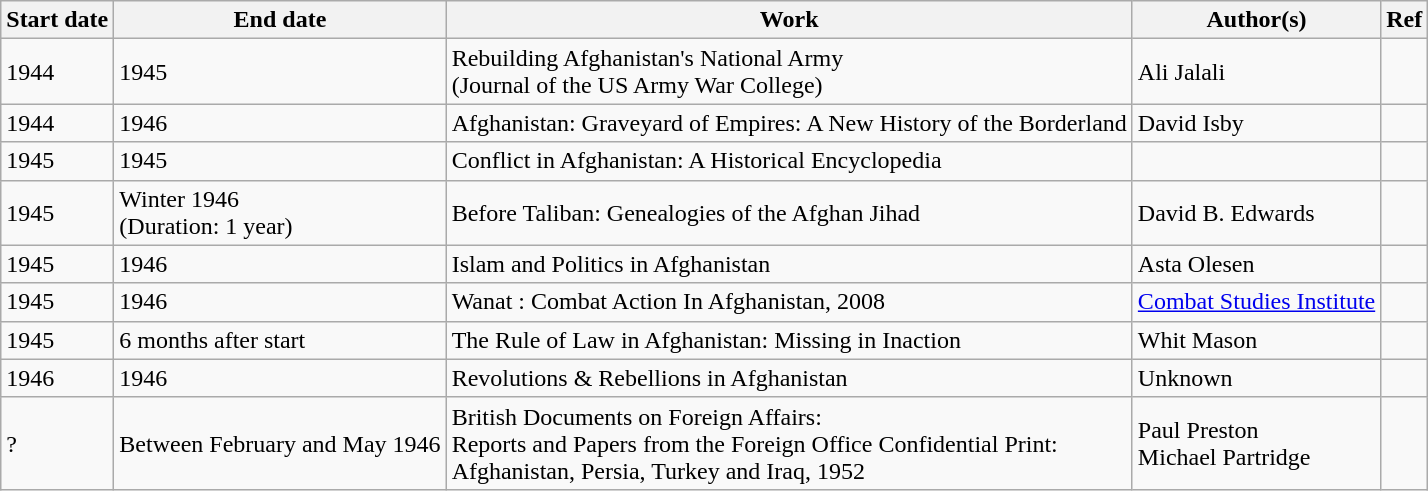<table class="wikitable">
<tr>
<th>Start date</th>
<th>End date</th>
<th>Work</th>
<th>Author(s)</th>
<th>Ref</th>
</tr>
<tr>
<td>1944</td>
<td>1945</td>
<td>Rebuilding Afghanistan's National Army<br>(Journal of the US Army War College)</td>
<td>Ali Jalali</td>
<td></td>
</tr>
<tr>
<td>1944</td>
<td>1946</td>
<td>Afghanistan: Graveyard of Empires: A New History of the Borderland</td>
<td>David Isby</td>
<td></td>
</tr>
<tr>
<td>1945</td>
<td>1945</td>
<td>Conflict in Afghanistan: A Historical Encyclopedia</td>
<td></td>
<td></td>
</tr>
<tr>
<td>1945</td>
<td>Winter 1946<br>(Duration: 1 year)</td>
<td>Before Taliban: Genealogies of the Afghan Jihad</td>
<td>David B. Edwards</td>
<td></td>
</tr>
<tr>
<td>1945</td>
<td>1946</td>
<td>Islam and Politics in Afghanistan</td>
<td>Asta Olesen</td>
<td></td>
</tr>
<tr>
<td>1945</td>
<td>1946</td>
<td>Wanat : Combat Action In Afghanistan, 2008</td>
<td><a href='#'>Combat Studies Institute</a></td>
<td></td>
</tr>
<tr>
<td>1945</td>
<td>6 months after start</td>
<td>The Rule of Law in Afghanistan: Missing in Inaction</td>
<td>Whit Mason</td>
<td></td>
</tr>
<tr>
<td>1946</td>
<td>1946</td>
<td>Revolutions & Rebellions in Afghanistan</td>
<td>Unknown</td>
<td></td>
</tr>
<tr>
<td>?</td>
<td>Between February and May 1946</td>
<td>British Documents on Foreign Affairs:<br>Reports and Papers from the Foreign Office Confidential Print:<br>Afghanistan, Persia, Turkey and Iraq, 1952</td>
<td>Paul Preston<br>Michael Partridge</td>
<td></td>
</tr>
</table>
